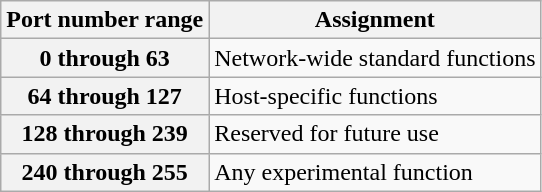<table class="wikitable">
<tr>
<th scope="col">Port number range</th>
<th scope="col">Assignment</th>
</tr>
<tr>
<th scope="row">0 through 63</th>
<td>Network-wide standard functions</td>
</tr>
<tr>
<th scope="row">64 through 127</th>
<td>Host-specific functions</td>
</tr>
<tr>
<th scope="row">128 through 239</th>
<td>Reserved for future use</td>
</tr>
<tr>
<th scope="row">240 through 255</th>
<td>Any experimental function</td>
</tr>
</table>
